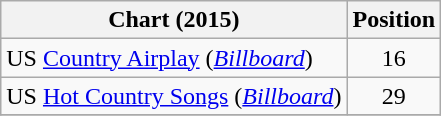<table class="wikitable sortable">
<tr>
<th scope="col">Chart (2015)</th>
<th scope="col">Position</th>
</tr>
<tr>
<td>US <a href='#'>Country Airplay</a> (<em><a href='#'>Billboard</a></em>)</td>
<td align="center">16</td>
</tr>
<tr>
<td>US <a href='#'>Hot Country Songs</a> (<em><a href='#'>Billboard</a></em>)</td>
<td align="center">29</td>
</tr>
<tr>
</tr>
</table>
